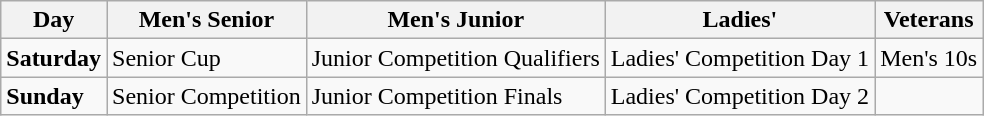<table class="wikitable">
<tr>
<th>Day</th>
<th>Men's Senior</th>
<th>Men's Junior</th>
<th>Ladies'</th>
<th>Veterans</th>
</tr>
<tr>
<td><strong>Saturday</strong></td>
<td>Senior Cup</td>
<td>Junior Competition Qualifiers</td>
<td>Ladies' Competition Day 1</td>
<td>Men's 10s</td>
</tr>
<tr>
<td><strong>Sunday</strong></td>
<td>Senior Competition</td>
<td>Junior Competition Finals</td>
<td>Ladies' Competition Day 2</td>
<td></td>
</tr>
</table>
